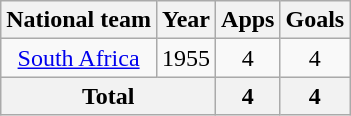<table class=wikitable style=text-align:center>
<tr>
<th>National team</th>
<th>Year</th>
<th>Apps</th>
<th>Goals</th>
</tr>
<tr>
<td rowspan="1"><a href='#'>South Africa</a></td>
<td>1955</td>
<td>4</td>
<td>4</td>
</tr>
<tr>
<th colspan="2">Total</th>
<th>4</th>
<th>4</th>
</tr>
</table>
